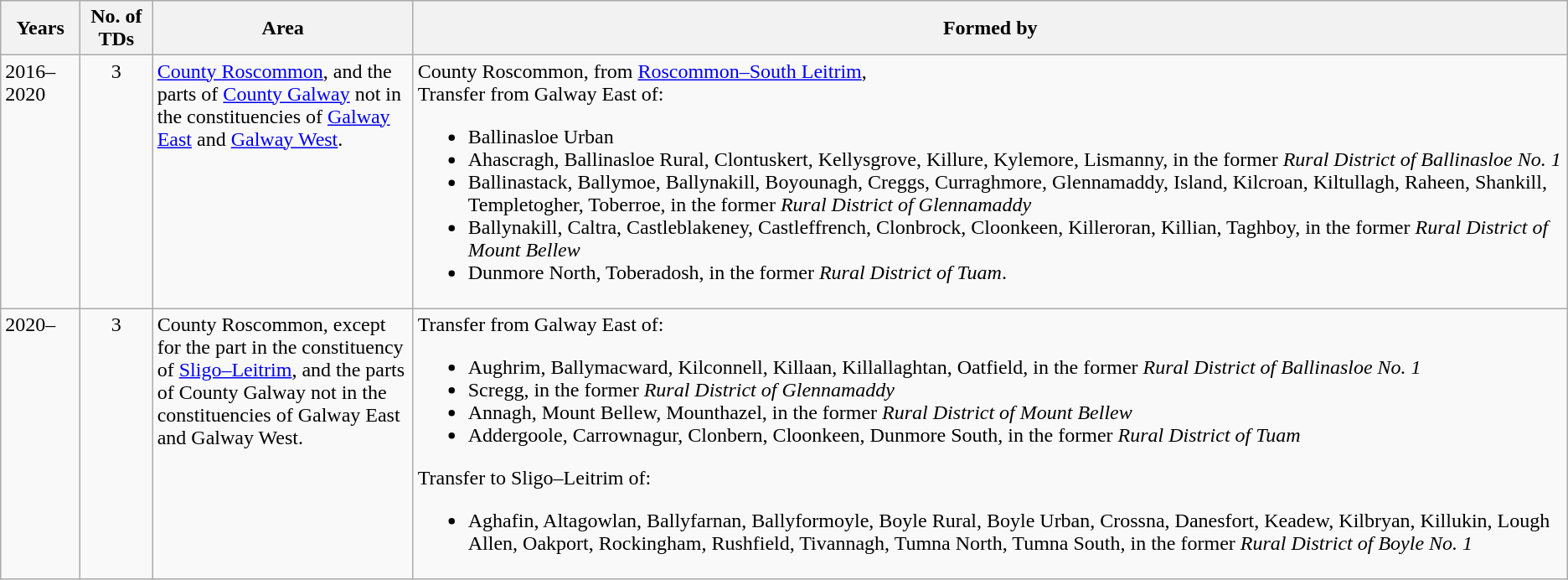<table class="wikitable">
<tr>
<th>Years</th>
<th>No. of TDs</th>
<th width=200px>Area</th>
<th>Formed by</th>
</tr>
<tr style="vertical-align:top">
<td>2016–2020</td>
<td style="text-align:center">3</td>
<td><a href='#'>County Roscommon</a>, and the parts of <a href='#'>County Galway</a> not in the constituencies of <a href='#'>Galway East</a> and <a href='#'>Galway West</a>.</td>
<td>County Roscommon, from <a href='#'>Roscommon–South Leitrim</a>,<br>Transfer from Galway East of:<ul><li>Ballinasloe Urban</li><li>Ahascragh, Ballinasloe Rural, Clontuskert, Kellysgrove, Killure, Kylemore, Lismanny, in the former <em>Rural District of Ballinasloe No. 1</em></li><li>Ballinastack, Ballymoe, Ballynakill, Boyounagh, Creggs, Curraghmore, Glennamaddy, Island, Kilcroan, Kiltullagh, Raheen, Shankill, Templetogher, Toberroe, in the former <em>Rural District of Glennamaddy</em></li><li>Ballynakill, Caltra, Castleblakeney, Castleffrench, Clonbrock, Cloonkeen, Killeroran, Killian, Taghboy, in the former <em>Rural District of Mount Bellew</em></li><li>Dunmore North, Toberadosh, in the former <em>Rural District of Tuam</em>.</li></ul></td>
</tr>
<tr style="vertical-align:top">
<td>2020–</td>
<td style="text-align:center">3</td>
<td>County Roscommon, except for the part in the constituency of <a href='#'>Sligo–Leitrim</a>, and the parts of County Galway not in the constituencies of Galway East and Galway West.</td>
<td>Transfer from Galway East of:<br><ul><li>Aughrim, Ballymacward, Kilconnell, Killaan, Killallaghtan, Oatfield, in the former <em>Rural District of Ballinasloe No. 1</em></li><li>Scregg, in the former <em>Rural District of Glennamaddy</em></li><li>Annagh, Mount Bellew, Mounthazel, in the former <em>Rural District of Mount Bellew</em></li><li>Addergoole, Carrownagur, Clonbern, Cloonkeen, Dunmore South, in the former <em>Rural District of Tuam</em></li></ul>Transfer to Sligo–Leitrim of:<ul><li>Aghafin, Altagowlan, Ballyfarnan, Ballyformoyle, Boyle Rural, Boyle Urban, Crossna, Danesfort, Keadew, Kilbryan, Killukin, Lough Allen, Oakport, Rockingham, Rushfield, Tivannagh, Tumna North, Tumna South, in the former <em>Rural District of Boyle No. 1</em></li></ul></td>
</tr>
</table>
